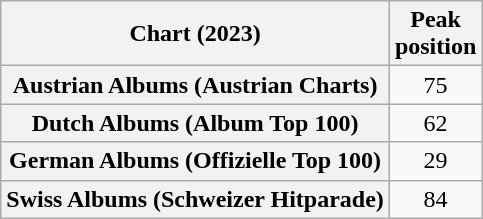<table class="wikitable sortable plainrowheaders" style="text-align:center">
<tr>
<th scope="col">Chart (2023)</th>
<th scope="col">Peak<br>position</th>
</tr>
<tr>
<th scope="row">Austrian Albums (Austrian Charts)</th>
<td>75</td>
</tr>
<tr>
<th scope="row">Dutch Albums (Album Top 100)</th>
<td>62</td>
</tr>
<tr>
<th scope="row">German Albums (Offizielle Top 100)</th>
<td>29</td>
</tr>
<tr>
<th scope="row">Swiss Albums (Schweizer Hitparade)</th>
<td>84</td>
</tr>
</table>
